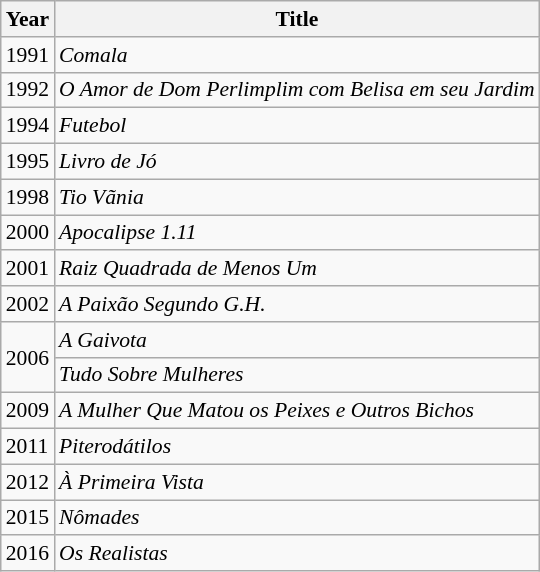<table class="wikitable" style="font-size: 90%;">
<tr>
<th>Year</th>
<th>Title</th>
</tr>
<tr>
<td>1991</td>
<td><em>Comala</em></td>
</tr>
<tr>
<td>1992</td>
<td><em>O Amor de Dom Perlimplim com Belisa em seu Jardim</em></td>
</tr>
<tr>
<td>1994</td>
<td><em>Futebol</em></td>
</tr>
<tr>
<td>1995</td>
<td><em>Livro de Jó</em></td>
</tr>
<tr>
<td>1998</td>
<td><em>Tio Vãnia</em></td>
</tr>
<tr>
<td>2000</td>
<td><em>Apocalipse 1.11</em></td>
</tr>
<tr>
<td>2001</td>
<td><em>Raiz Quadrada de Menos Um</em></td>
</tr>
<tr>
<td>2002</td>
<td><em>A Paixão Segundo G.H.</em></td>
</tr>
<tr>
<td rowspan="2">2006</td>
<td><em>A Gaivota</em></td>
</tr>
<tr>
<td><em>Tudo Sobre Mulheres</em></td>
</tr>
<tr>
<td>2009</td>
<td><em>A Mulher Que Matou os Peixes e Outros Bichos</em></td>
</tr>
<tr>
<td>2011</td>
<td><em>Piterodátilos</em></td>
</tr>
<tr>
<td>2012</td>
<td><em>À Primeira Vista</em></td>
</tr>
<tr>
<td>2015</td>
<td><em>Nômades</em></td>
</tr>
<tr>
<td>2016</td>
<td><em>Os Realistas</em></td>
</tr>
</table>
